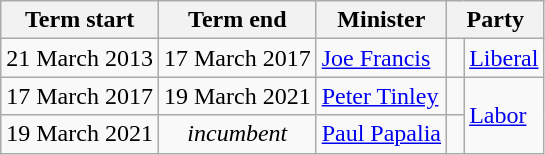<table class="wikitable">
<tr>
<th>Term start</th>
<th>Term end</th>
<th>Minister</th>
<th colspan="2">Party</th>
</tr>
<tr>
<td align=center>21 March 2013</td>
<td align=center>17 March 2017</td>
<td><a href='#'>Joe Francis</a></td>
<td> </td>
<td><a href='#'>Liberal</a></td>
</tr>
<tr>
<td align=center>17 March 2017</td>
<td align=center>19 March 2021</td>
<td><a href='#'>Peter Tinley</a></td>
<td> </td>
<td rowspan="2"><a href='#'>Labor</a></td>
</tr>
<tr>
<td align=center>19 March 2021</td>
<td align=center><em>incumbent</em></td>
<td><a href='#'>Paul Papalia</a></td>
<td> </td>
</tr>
</table>
